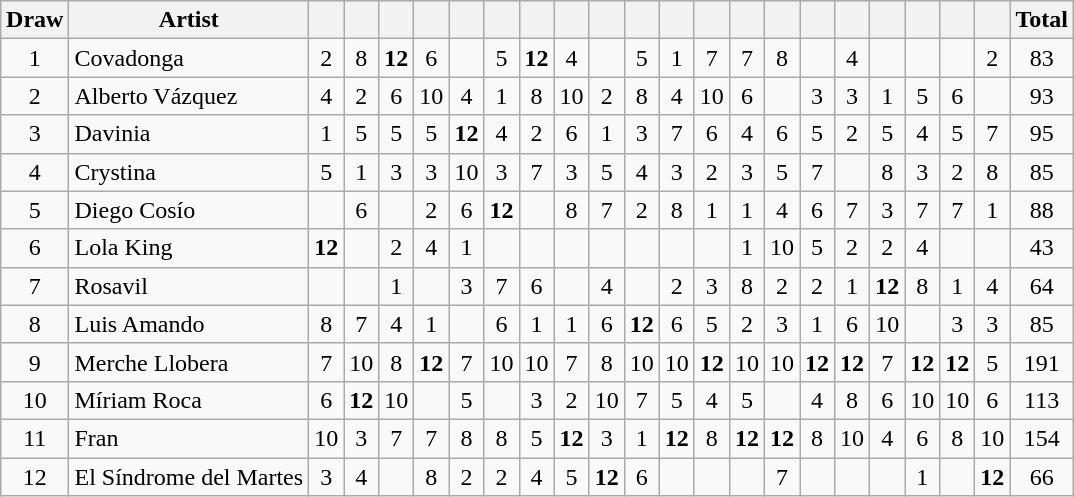<table class="wikitable collapsible" style="margin: 1em auto 1em auto; text-align:center;">
<tr>
<th>Draw</th>
<th>Artist</th>
<th></th>
<th></th>
<th></th>
<th></th>
<th></th>
<th></th>
<th></th>
<th></th>
<th></th>
<th></th>
<th></th>
<th></th>
<th></th>
<th></th>
<th></th>
<th></th>
<th></th>
<th></th>
<th></th>
<th></th>
<th>Total</th>
</tr>
<tr>
<td>1</td>
<td align="left">Covadonga</td>
<td>2</td>
<td>8</td>
<td><strong>12</strong></td>
<td>6</td>
<td></td>
<td>5</td>
<td><strong>12</strong></td>
<td>4</td>
<td></td>
<td>5</td>
<td>1</td>
<td>7</td>
<td>7</td>
<td>8</td>
<td></td>
<td>4</td>
<td></td>
<td></td>
<td></td>
<td>2</td>
<td>83</td>
</tr>
<tr>
<td>2</td>
<td align="left">Alberto Vázquez</td>
<td>4</td>
<td>2</td>
<td>6</td>
<td>10</td>
<td>4</td>
<td>1</td>
<td>8</td>
<td>10</td>
<td>2</td>
<td>8</td>
<td>4</td>
<td>10</td>
<td>6</td>
<td></td>
<td>3</td>
<td>3</td>
<td>1</td>
<td>5</td>
<td>6</td>
<td></td>
<td>93</td>
</tr>
<tr>
<td>3</td>
<td align="left">Davinia</td>
<td>1</td>
<td>5</td>
<td>5</td>
<td>5</td>
<td><strong>12</strong></td>
<td>4</td>
<td>2</td>
<td>6</td>
<td>1</td>
<td>3</td>
<td>7</td>
<td>6</td>
<td>4</td>
<td>6</td>
<td>5</td>
<td>2</td>
<td>5</td>
<td>4</td>
<td>5</td>
<td>7</td>
<td>95</td>
</tr>
<tr>
<td>4</td>
<td align="left">Crystina</td>
<td>5</td>
<td>1</td>
<td>3</td>
<td>3</td>
<td>10</td>
<td>3</td>
<td>7</td>
<td>3</td>
<td>5</td>
<td>4</td>
<td>3</td>
<td>2</td>
<td>3</td>
<td>5</td>
<td>7</td>
<td></td>
<td>8</td>
<td>3</td>
<td>2</td>
<td>8</td>
<td>85</td>
</tr>
<tr>
<td>5</td>
<td align="left">Diego Cosío</td>
<td></td>
<td>6</td>
<td></td>
<td>2</td>
<td>6</td>
<td><strong>12</strong></td>
<td></td>
<td>8</td>
<td>7</td>
<td>2</td>
<td>8</td>
<td>1</td>
<td>1</td>
<td>4</td>
<td>6</td>
<td>7</td>
<td>3</td>
<td>7</td>
<td>7</td>
<td>1</td>
<td>88</td>
</tr>
<tr>
<td>6</td>
<td align="left">Lola King</td>
<td><strong>12</strong></td>
<td></td>
<td>2</td>
<td>4</td>
<td>1</td>
<td></td>
<td></td>
<td></td>
<td></td>
<td></td>
<td></td>
<td></td>
<td>1</td>
<td>10</td>
<td>5</td>
<td>2</td>
<td>2</td>
<td>4</td>
<td></td>
<td></td>
<td>43</td>
</tr>
<tr>
<td>7</td>
<td align="left">Rosavil</td>
<td></td>
<td></td>
<td>1</td>
<td></td>
<td>3</td>
<td>7</td>
<td>6</td>
<td></td>
<td>4</td>
<td></td>
<td>2</td>
<td>3</td>
<td>8</td>
<td>2</td>
<td>2</td>
<td>1</td>
<td><strong>12</strong></td>
<td>8</td>
<td>1</td>
<td>4</td>
<td>64</td>
</tr>
<tr>
<td>8</td>
<td align="left">Luis Amando</td>
<td>8</td>
<td>7</td>
<td>4</td>
<td>1</td>
<td></td>
<td>6</td>
<td>1</td>
<td>1</td>
<td>6</td>
<td><strong>12</strong></td>
<td>6</td>
<td>5</td>
<td>2</td>
<td>3</td>
<td>1</td>
<td>6</td>
<td>10</td>
<td></td>
<td>3</td>
<td>3</td>
<td>85</td>
</tr>
<tr>
<td>9</td>
<td align="left">Merche Llobera</td>
<td>7</td>
<td>10</td>
<td>8</td>
<td><strong>12</strong></td>
<td>7</td>
<td>10</td>
<td>10</td>
<td>7</td>
<td>8</td>
<td>10</td>
<td>10</td>
<td><strong>12</strong></td>
<td>10</td>
<td>10</td>
<td><strong>12</strong></td>
<td><strong>12</strong></td>
<td>7</td>
<td><strong>12</strong></td>
<td><strong>12</strong></td>
<td>5</td>
<td>191</td>
</tr>
<tr>
<td>10</td>
<td align="left">Míriam Roca</td>
<td>6</td>
<td><strong>12</strong></td>
<td>10</td>
<td></td>
<td>5</td>
<td></td>
<td>3</td>
<td>2</td>
<td>10</td>
<td>7</td>
<td>5</td>
<td>4</td>
<td>5</td>
<td></td>
<td>4</td>
<td>8</td>
<td>6</td>
<td>10</td>
<td>10</td>
<td>6</td>
<td>113</td>
</tr>
<tr>
<td>11</td>
<td align="left">Fran</td>
<td>10</td>
<td>3</td>
<td>7</td>
<td>7</td>
<td>8</td>
<td>8</td>
<td>5</td>
<td><strong>12</strong></td>
<td>3</td>
<td>1</td>
<td><strong>12</strong></td>
<td>8</td>
<td><strong>12</strong></td>
<td><strong>12</strong></td>
<td>8</td>
<td>10</td>
<td>4</td>
<td>6</td>
<td>8</td>
<td>10</td>
<td>154</td>
</tr>
<tr>
<td>12</td>
<td align="left">El Síndrome del Martes</td>
<td>3</td>
<td>4</td>
<td></td>
<td>8</td>
<td>2</td>
<td>2</td>
<td>4</td>
<td>5</td>
<td><strong>12</strong></td>
<td>6</td>
<td></td>
<td></td>
<td></td>
<td>7</td>
<td></td>
<td></td>
<td></td>
<td>1</td>
<td></td>
<td><strong>12</strong></td>
<td>66</td>
</tr>
</table>
